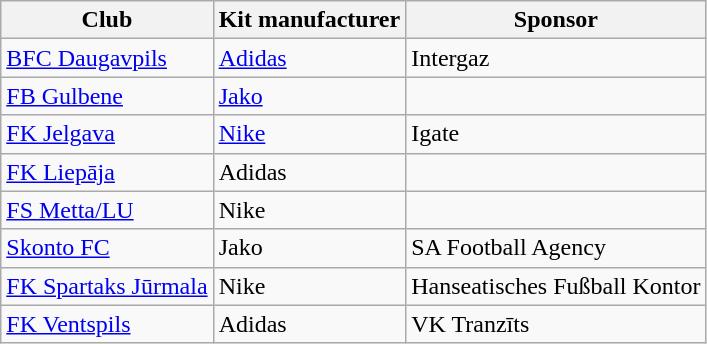<table class="wikitable sortable">
<tr>
<th>Club</th>
<th>Kit manufacturer</th>
<th>Sponsor</th>
</tr>
<tr>
<td><a href='#'>BFC Daugavpils</a></td>
<td><a href='#'>Adidas</a></td>
<td>Intergaz</td>
</tr>
<tr>
<td><a href='#'>FB Gulbene</a></td>
<td><a href='#'>Jako</a></td>
<td></td>
</tr>
<tr>
<td><a href='#'>FK Jelgava</a></td>
<td><a href='#'>Nike</a></td>
<td>Igate</td>
</tr>
<tr>
<td><a href='#'>FK Liepāja</a></td>
<td>Adidas</td>
<td></td>
</tr>
<tr>
<td><a href='#'>FS Metta/LU</a></td>
<td>Nike</td>
<td></td>
</tr>
<tr>
<td><a href='#'>Skonto FC</a></td>
<td>Jako</td>
<td>SA Football Agency</td>
</tr>
<tr>
<td><a href='#'>FK Spartaks Jūrmala</a></td>
<td>Nike</td>
<td>Hanseatisches Fußball Kontor</td>
</tr>
<tr>
<td><a href='#'>FK Ventspils</a></td>
<td>Adidas</td>
<td>VK Tranzīts</td>
</tr>
</table>
